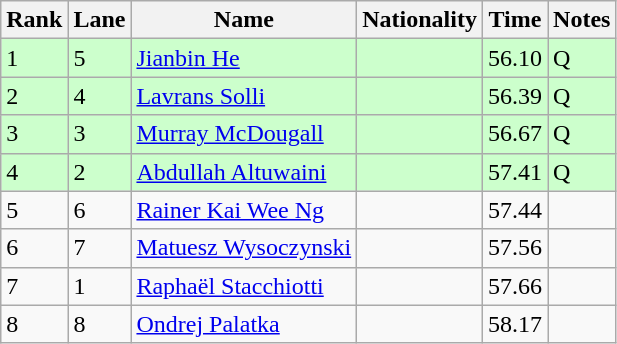<table class="wikitable">
<tr>
<th>Rank</th>
<th>Lane</th>
<th>Name</th>
<th>Nationality</th>
<th>Time</th>
<th>Notes</th>
</tr>
<tr bgcolor=ccffcc>
<td>1</td>
<td>5</td>
<td><a href='#'>Jianbin He</a></td>
<td></td>
<td>56.10</td>
<td>Q</td>
</tr>
<tr bgcolor=ccffcc>
<td>2</td>
<td>4</td>
<td><a href='#'>Lavrans Solli</a></td>
<td></td>
<td>56.39</td>
<td>Q</td>
</tr>
<tr bgcolor=ccffcc>
<td>3</td>
<td>3</td>
<td><a href='#'>Murray McDougall</a></td>
<td></td>
<td>56.67</td>
<td>Q</td>
</tr>
<tr bgcolor=ccffcc>
<td>4</td>
<td>2</td>
<td><a href='#'>Abdullah Altuwaini</a></td>
<td></td>
<td>57.41</td>
<td>Q</td>
</tr>
<tr>
<td>5</td>
<td>6</td>
<td><a href='#'>Rainer Kai Wee Ng</a></td>
<td></td>
<td>57.44</td>
<td></td>
</tr>
<tr>
<td>6</td>
<td>7</td>
<td><a href='#'>Matuesz Wysoczynski</a></td>
<td></td>
<td>57.56</td>
<td></td>
</tr>
<tr>
<td>7</td>
<td>1</td>
<td><a href='#'>Raphaël Stacchiotti</a></td>
<td></td>
<td>57.66</td>
<td></td>
</tr>
<tr>
<td>8</td>
<td>8</td>
<td><a href='#'>Ondrej Palatka</a></td>
<td></td>
<td>58.17</td>
<td></td>
</tr>
</table>
